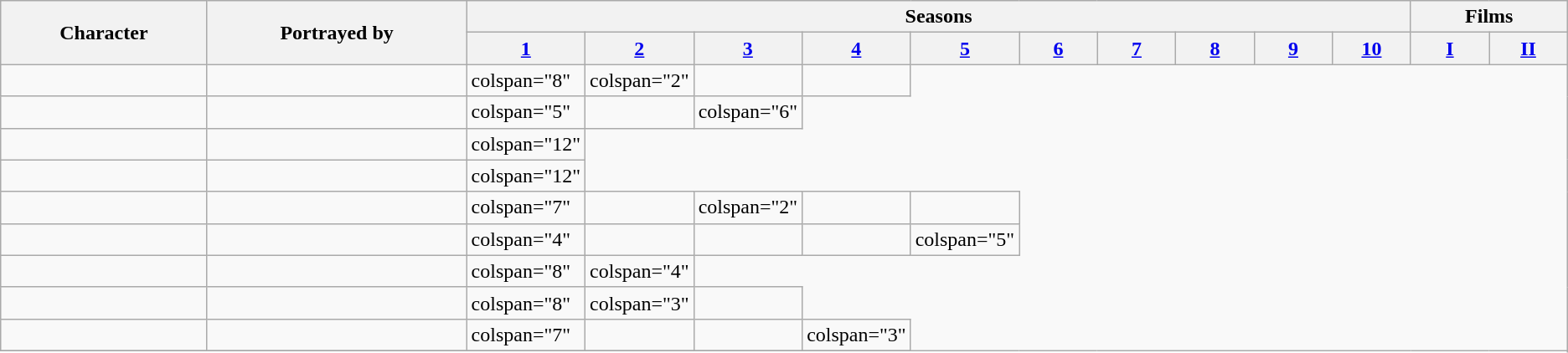<table class="wikitable plainrowheaders">
<tr>
<th scope="col" rowspan="2">Character</th>
<th scope="col" rowspan="2">Portrayed by</th>
<th scope="col" colspan="10">Seasons</th>
<th scope="col" colspan="2">Films</th>
</tr>
<tr>
<th scope="col" style="width:5%;"><a href='#'>1</a></th>
<th scope="col" style="width:5%;"><a href='#'>2</a></th>
<th scope="col" style="width:5%;"><a href='#'>3</a></th>
<th scope="col" style="width:5%;"><a href='#'>4</a></th>
<th scope="col" style="width:5%;"><a href='#'>5</a></th>
<th scope="col" style="width:5%;"><a href='#'>6</a></th>
<th scope="col" style="width:5%;"><a href='#'>7</a></th>
<th scope="col" style="width:5%;"><a href='#'>8</a></th>
<th scope="col" style="width:5%;"><a href='#'>9</a></th>
<th scope="col" style="width:5%;"><a href='#'>10</a></th>
<th scope="col" style="width:5%;"><a href='#'>I</a></th>
<th scope="col" style="width:5%;"><a href='#'>II</a></th>
</tr>
<tr>
<td scope="row"></td>
<td></td>
<td>colspan="8" </td>
<td>colspan="2" </td>
<td></td>
<td></td>
</tr>
<tr>
<td scope="row"></td>
<td></td>
<td>colspan="5" </td>
<td></td>
<td>colspan="6" </td>
</tr>
<tr>
<td scope="row"></td>
<td></td>
<td>colspan="12" </td>
</tr>
<tr>
<td scope="row"></td>
<td></td>
<td>colspan="12" </td>
</tr>
<tr>
<td scope="row"></td>
<td></td>
<td>colspan="7" </td>
<td></td>
<td>colspan="2" </td>
<td></td>
<td></td>
</tr>
<tr>
<td scope="row"></td>
<td></td>
<td>colspan="4" </td>
<td></td>
<td></td>
<td></td>
<td>colspan="5" </td>
</tr>
<tr>
<td scope="row"></td>
<td></td>
<td>colspan="8" </td>
<td>colspan="4" </td>
</tr>
<tr>
<td scope="row"></td>
<td></td>
<td>colspan="8" </td>
<td>colspan="3" </td>
<td></td>
</tr>
<tr>
<td scope="row"></td>
<td></td>
<td>colspan="7" </td>
<td></td>
<td></td>
<td>colspan="3" </td>
</tr>
<tr>
</tr>
</table>
